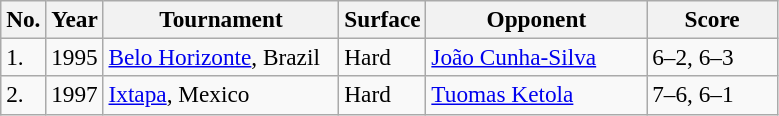<table class="sortable wikitable" style=font-size:97%>
<tr>
<th>No.</th>
<th style="width:30px">Year</th>
<th style="width:150px">Tournament</th>
<th style="width:50px">Surface</th>
<th style="width:140px">Opponent</th>
<th style="width:80px" class="unsortable">Score</th>
</tr>
<tr>
<td>1.</td>
<td>1995</td>
<td><a href='#'>Belo Horizonte</a>, Brazil</td>
<td>Hard</td>
<td> <a href='#'>João Cunha-Silva</a></td>
<td>6–2, 6–3</td>
</tr>
<tr>
<td>2.</td>
<td>1997</td>
<td><a href='#'>Ixtapa</a>, Mexico</td>
<td>Hard</td>
<td> <a href='#'>Tuomas Ketola</a></td>
<td>7–6, 6–1</td>
</tr>
</table>
